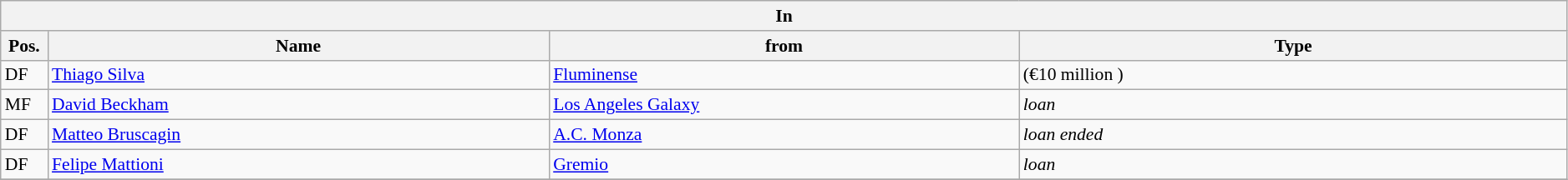<table class="wikitable" style="font-size:90%;width:99%;">
<tr>
<th colspan="4">In</th>
</tr>
<tr>
<th width=3%>Pos.</th>
<th width=32%>Name</th>
<th width=30%>from</th>
<th width=35%>Type</th>
</tr>
<tr>
<td>DF</td>
<td><a href='#'>Thiago Silva</a></td>
<td><a href='#'>Fluminense</a></td>
<td>(€10 million )</td>
</tr>
<tr>
<td>MF</td>
<td><a href='#'>David Beckham</a></td>
<td><a href='#'>Los Angeles Galaxy</a></td>
<td><em>loan</em></td>
</tr>
<tr>
<td>DF</td>
<td><a href='#'>Matteo Bruscagin</a></td>
<td><a href='#'>A.C. Monza</a></td>
<td><em>loan ended</em></td>
</tr>
<tr>
<td>DF</td>
<td><a href='#'>Felipe Mattioni</a></td>
<td><a href='#'>Gremio</a></td>
<td><em>loan</em></td>
</tr>
<tr>
</tr>
</table>
